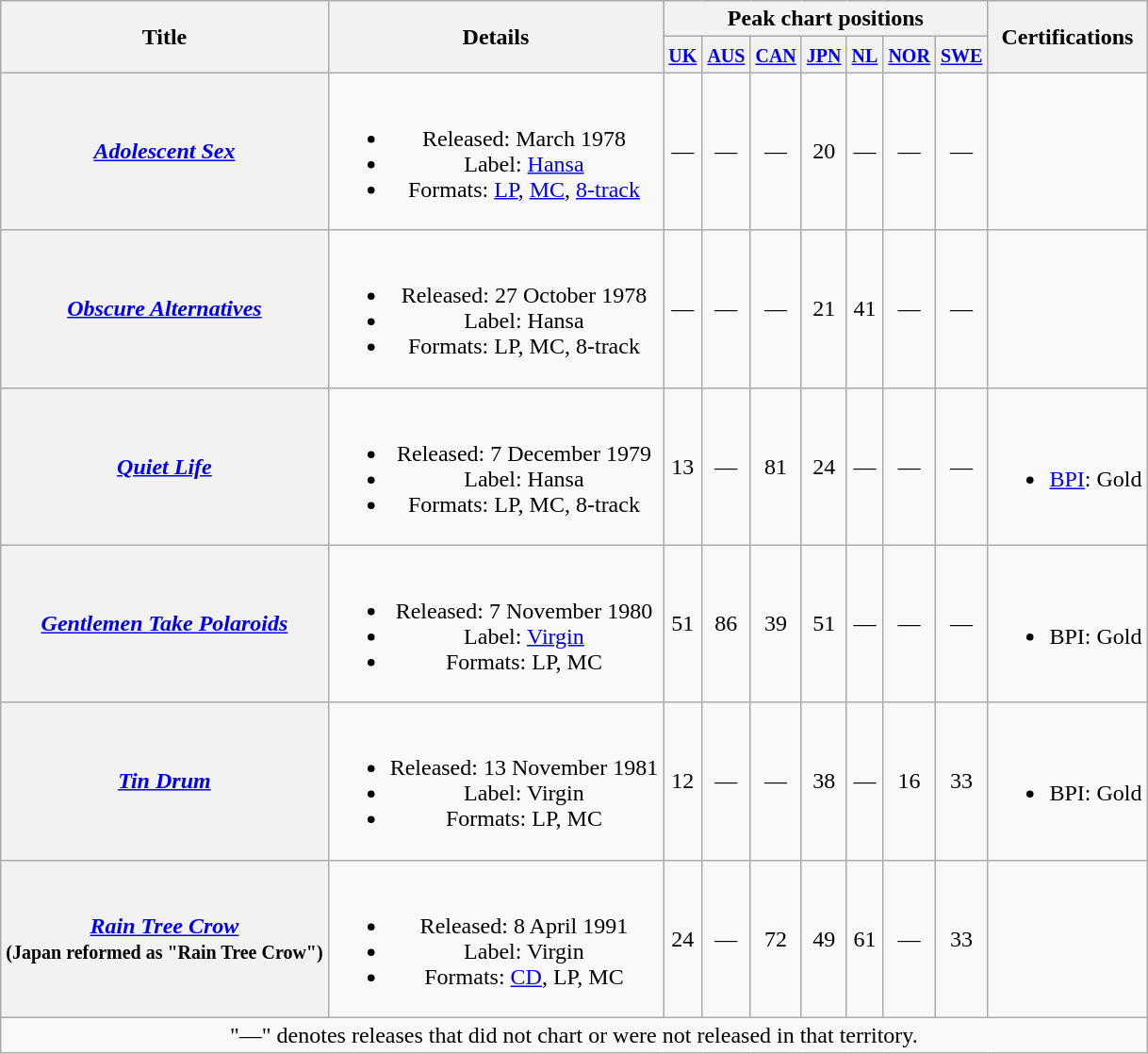<table class="wikitable plainrowheaders" style="text-align:center;">
<tr>
<th scope="col" rowspan="2">Title</th>
<th scope="col" rowspan="2">Details</th>
<th colspan="7">Peak chart positions</th>
<th scope="col" rowspan="2">Certifications</th>
</tr>
<tr>
<th scope="col"><small><a href='#'>UK</a></small><br></th>
<th scope="col"><small><a href='#'>AUS</a></small><br></th>
<th scope="col"><small><a href='#'>CAN</a></small><br></th>
<th scope="col"><small><a href='#'>JPN</a></small><br></th>
<th scope="col"><small><a href='#'>NL</a></small><br></th>
<th scope="col"><small><a href='#'>NOR</a></small><br></th>
<th scope="col"><small><a href='#'>SWE</a></small><br></th>
</tr>
<tr>
<th scope="row"><em><a href='#'>Adolescent Sex</a></em></th>
<td><br><ul><li>Released: March 1978</li><li>Label: <a href='#'>Hansa</a></li><li>Formats: <a href='#'>LP</a>, <a href='#'>MC</a>, <a href='#'>8-track</a></li></ul></td>
<td>—</td>
<td>—</td>
<td>—</td>
<td>20</td>
<td>—</td>
<td>—</td>
<td>—</td>
<td></td>
</tr>
<tr>
<th scope="row"><em><a href='#'>Obscure Alternatives</a></em></th>
<td><br><ul><li>Released: 27 October 1978</li><li>Label: Hansa</li><li>Formats: LP, MC, 8-track</li></ul></td>
<td>—</td>
<td>—</td>
<td>—</td>
<td>21</td>
<td>41</td>
<td>—</td>
<td>—</td>
<td></td>
</tr>
<tr>
<th scope="row"><em><a href='#'>Quiet Life</a></em></th>
<td><br><ul><li>Released: 7 December 1979</li><li>Label: Hansa</li><li>Formats: LP, MC, 8-track</li></ul></td>
<td>13 </td>
<td>—</td>
<td>81</td>
<td>24</td>
<td>—</td>
<td>—</td>
<td>—</td>
<td><br><ul><li><a href='#'>BPI</a>: Gold</li></ul></td>
</tr>
<tr>
<th scope="row"><em><a href='#'>Gentlemen Take Polaroids</a></em></th>
<td><br><ul><li>Released: 7 November 1980</li><li>Label: <a href='#'>Virgin</a></li><li>Formats: LP, MC</li></ul></td>
<td>51</td>
<td>86</td>
<td>39</td>
<td>51</td>
<td>—</td>
<td>—</td>
<td>—</td>
<td><br><ul><li>BPI: Gold</li></ul></td>
</tr>
<tr>
<th scope="row"><em><a href='#'>Tin Drum</a></em></th>
<td><br><ul><li>Released: 13 November 1981</li><li>Label: Virgin</li><li>Formats: LP, MC</li></ul></td>
<td>12</td>
<td>—</td>
<td>—</td>
<td>38</td>
<td>—</td>
<td>16</td>
<td>33</td>
<td><br><ul><li>BPI: Gold</li></ul></td>
</tr>
<tr>
<th scope="row"><em><a href='#'>Rain Tree Crow</a></em><br><small>(Japan reformed as "Rain Tree Crow")</small></th>
<td><br><ul><li>Released: 8 April 1991</li><li>Label: Virgin</li><li>Formats: <a href='#'>CD</a>, LP, MC</li></ul></td>
<td>24</td>
<td>—</td>
<td>72</td>
<td>49</td>
<td>61</td>
<td>—</td>
<td>33</td>
<td></td>
</tr>
<tr>
<td colspan="10">"—" denotes releases that did not chart or were not released in that territory.</td>
</tr>
</table>
